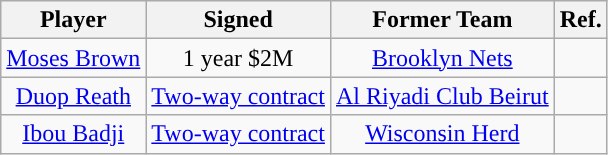<table class="wikitable sortable sortable" style="text-align: center">
<tr>
<th>Player</th>
<th>Signed</th>
<th>Former Team</th>
<th>Ref.</th>
</tr>
<tr>
<td><a href='#'>Moses Brown</a></td>
<td>1 year $2M</td>
<td><a href='#'>Brooklyn Nets</a></td>
<td></td>
</tr>
<tr>
<td><a href='#'>Duop Reath</a></td>
<td><a href='#'>Two-way contract</a></td>
<td> <a href='#'>Al Riyadi Club Beirut</a></td>
<td></td>
</tr>
<tr>
<td><a href='#'>Ibou Badji</a></td>
<td><a href='#'>Two-way contract</a></td>
<td><a href='#'>Wisconsin Herd</a></td>
<td></td>
</tr>
</table>
